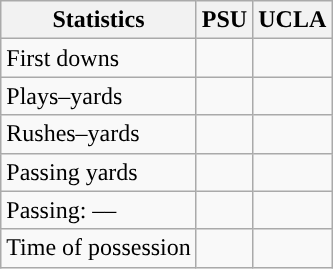<table class="wikitable" style="float:left">
<tr>
<th>Statistics</th>
<th>PSU</th>
<th>UCLA</th>
</tr>
<tr>
<td>First downs</td>
<td></td>
<td></td>
</tr>
<tr>
<td>Plays–yards</td>
<td></td>
<td></td>
</tr>
<tr>
<td>Rushes–yards</td>
<td></td>
<td></td>
</tr>
<tr>
<td>Passing yards</td>
<td></td>
<td></td>
</tr>
<tr>
<td>Passing: ––</td>
<td></td>
<td></td>
</tr>
<tr>
<td>Time of possession</td>
<td></td>
<td></td>
</tr>
</table>
